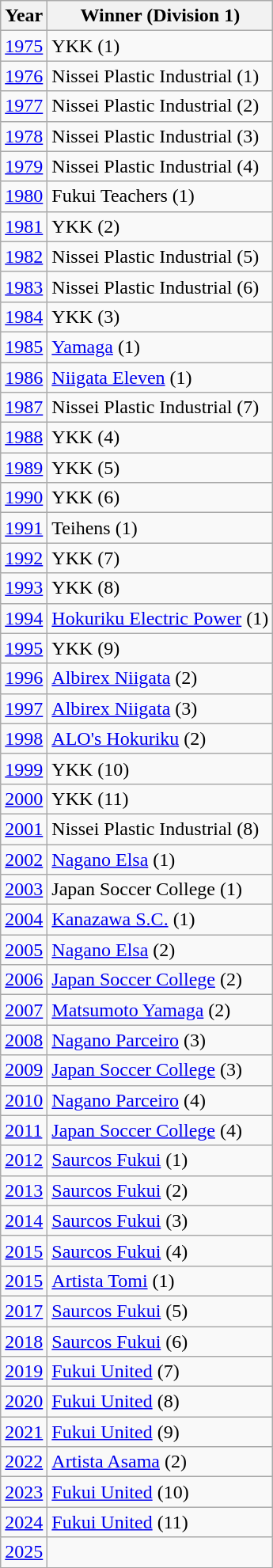<table class="wikitable">
<tr>
<th>Year</th>
<th>Winner (Division 1)</th>
</tr>
<tr>
<td><a href='#'>1975</a></td>
<td>YKK (1)</td>
</tr>
<tr>
<td><a href='#'>1976</a></td>
<td>Nissei Plastic Industrial (1)</td>
</tr>
<tr>
<td><a href='#'>1977</a></td>
<td>Nissei Plastic Industrial (2)</td>
</tr>
<tr>
<td><a href='#'>1978</a></td>
<td>Nissei Plastic Industrial (3)</td>
</tr>
<tr>
<td><a href='#'>1979</a></td>
<td>Nissei Plastic Industrial (4)</td>
</tr>
<tr>
<td><a href='#'>1980</a></td>
<td>Fukui Teachers (1)</td>
</tr>
<tr>
<td><a href='#'>1981</a></td>
<td>YKK (2)</td>
</tr>
<tr>
<td><a href='#'>1982</a></td>
<td>Nissei Plastic Industrial (5)</td>
</tr>
<tr>
<td><a href='#'>1983</a></td>
<td>Nissei Plastic Industrial (6)</td>
</tr>
<tr>
<td><a href='#'>1984</a></td>
<td>YKK (3)</td>
</tr>
<tr>
<td><a href='#'>1985</a></td>
<td><a href='#'>Yamaga</a> (1)</td>
</tr>
<tr>
<td><a href='#'>1986</a></td>
<td><a href='#'>Niigata Eleven</a> (1)</td>
</tr>
<tr>
<td><a href='#'>1987</a></td>
<td>Nissei Plastic Industrial (7)</td>
</tr>
<tr>
<td><a href='#'>1988</a></td>
<td>YKK (4)</td>
</tr>
<tr>
<td><a href='#'>1989</a></td>
<td>YKK (5)</td>
</tr>
<tr>
<td><a href='#'>1990</a></td>
<td>YKK (6)</td>
</tr>
<tr>
<td><a href='#'>1991</a></td>
<td>Teihens (1)</td>
</tr>
<tr>
<td><a href='#'>1992</a></td>
<td>YKK (7)</td>
</tr>
<tr>
<td><a href='#'>1993</a></td>
<td>YKK (8)</td>
</tr>
<tr>
<td><a href='#'>1994</a></td>
<td><a href='#'>Hokuriku Electric Power</a> (1)</td>
</tr>
<tr>
<td><a href='#'>1995</a></td>
<td>YKK (9)</td>
</tr>
<tr>
<td><a href='#'>1996</a></td>
<td><a href='#'>Albirex Niigata</a> (2)</td>
</tr>
<tr>
<td><a href='#'>1997</a></td>
<td><a href='#'>Albirex Niigata</a> (3)</td>
</tr>
<tr>
<td><a href='#'>1998</a></td>
<td><a href='#'>ALO's Hokuriku</a> (2)</td>
</tr>
<tr>
<td><a href='#'>1999</a></td>
<td>YKK (10)</td>
</tr>
<tr>
<td><a href='#'>2000</a></td>
<td>YKK (11)</td>
</tr>
<tr>
<td><a href='#'>2001</a></td>
<td>Nissei Plastic Industrial (8)</td>
</tr>
<tr>
<td><a href='#'>2002</a></td>
<td><a href='#'>Nagano Elsa</a> (1)</td>
</tr>
<tr>
<td><a href='#'>2003</a></td>
<td>Japan Soccer College (1)</td>
</tr>
<tr>
<td><a href='#'>2004</a></td>
<td><a href='#'>Kanazawa S.C.</a> (1)</td>
</tr>
<tr>
<td><a href='#'>2005</a></td>
<td><a href='#'>Nagano Elsa</a> (2)</td>
</tr>
<tr>
<td><a href='#'>2006</a></td>
<td><a href='#'>Japan Soccer College</a> (2)</td>
</tr>
<tr>
<td><a href='#'>2007</a></td>
<td><a href='#'>Matsumoto Yamaga</a> (2)</td>
</tr>
<tr>
<td><a href='#'>2008</a></td>
<td><a href='#'>Nagano Parceiro</a> (3)</td>
</tr>
<tr>
<td><a href='#'>2009</a></td>
<td><a href='#'>Japan Soccer College</a> (3)</td>
</tr>
<tr>
<td><a href='#'>2010</a></td>
<td><a href='#'>Nagano Parceiro</a> (4)</td>
</tr>
<tr>
<td><a href='#'>2011</a></td>
<td><a href='#'>Japan Soccer College</a> (4)</td>
</tr>
<tr>
<td><a href='#'>2012</a></td>
<td><a href='#'>Saurcos Fukui</a> (1)</td>
</tr>
<tr>
<td><a href='#'>2013</a></td>
<td><a href='#'>Saurcos Fukui</a> (2)</td>
</tr>
<tr>
<td><a href='#'>2014</a></td>
<td><a href='#'>Saurcos Fukui</a> (3)</td>
</tr>
<tr>
<td><a href='#'>2015</a></td>
<td><a href='#'>Saurcos Fukui</a> (4)</td>
</tr>
<tr>
<td><a href='#'>2015</a></td>
<td><a href='#'>Artista Tomi</a> (1)</td>
</tr>
<tr>
<td><a href='#'>2017</a></td>
<td><a href='#'>Saurcos Fukui</a> (5)</td>
</tr>
<tr>
<td><a href='#'>2018</a></td>
<td><a href='#'>Saurcos Fukui</a> (6)</td>
</tr>
<tr>
<td><a href='#'>2019</a></td>
<td><a href='#'>Fukui United</a> (7)</td>
</tr>
<tr>
<td><a href='#'>2020</a></td>
<td><a href='#'>Fukui United</a> (8)</td>
</tr>
<tr>
<td><a href='#'>2021</a></td>
<td><a href='#'>Fukui United</a> (9)</td>
</tr>
<tr>
<td><a href='#'>2022</a></td>
<td><a href='#'>Artista Asama</a> (2)</td>
</tr>
<tr>
<td><a href='#'>2023</a></td>
<td><a href='#'>Fukui United</a> (10)</td>
</tr>
<tr>
<td><a href='#'>2024</a></td>
<td><a href='#'>Fukui United</a> (11)</td>
</tr>
<tr>
<td><a href='#'>2025</a></td>
</tr>
</table>
